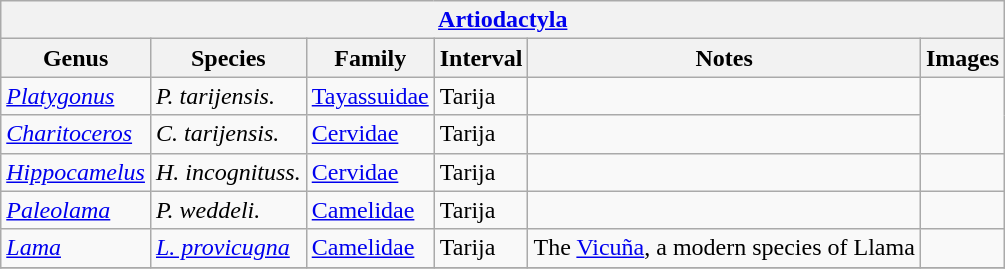<table class="wikitable">
<tr>
<th colspan="6"><a href='#'>Artiodactyla</a></th>
</tr>
<tr>
<th>Genus</th>
<th>Species</th>
<th>Family</th>
<th>Interval</th>
<th>Notes</th>
<th>Images</th>
</tr>
<tr>
<td><em><a href='#'>Platygonus</a></em></td>
<td><em>P.  tarijensis.</em></td>
<td><a href='#'>Tayassuidae</a></td>
<td>Tarija </td>
<td></td>
</tr>
<tr>
<td><em><a href='#'>Charitoceros</a></em></td>
<td><em>C.  tarijensis.</em></td>
<td><a href='#'>Cervidae</a></td>
<td>Tarija </td>
<td></td>
</tr>
<tr>
<td><em><a href='#'>Hippocamelus</a></em></td>
<td><em>H. incognituss.</em></td>
<td><a href='#'>Cervidae</a></td>
<td>Tarija </td>
<td></td>
<td></td>
</tr>
<tr>
<td><em><a href='#'>Paleolama</a></em></td>
<td><em>P. weddeli.</em></td>
<td><a href='#'>Camelidae</a></td>
<td>Tarija </td>
<td></td>
</tr>
<tr>
<td><em><a href='#'>Lama</a></em></td>
<td><a href='#'><em>L. provicugna</em></a></td>
<td><a href='#'>Camelidae</a></td>
<td>Tarija </td>
<td>The <a href='#'>Vicuña</a>, a modern species of Llama</td>
<td></td>
</tr>
<tr>
</tr>
</table>
